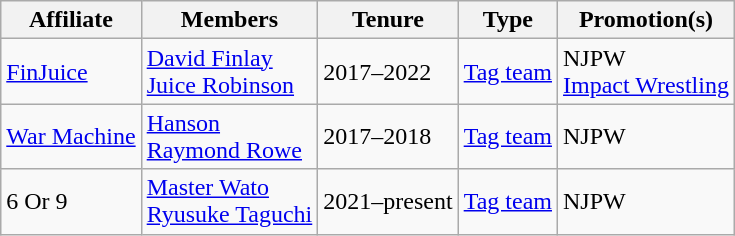<table class="wikitable sortable">
<tr>
<th>Affiliate</th>
<th>Members</th>
<th>Tenure</th>
<th>Type</th>
<th>Promotion(s)</th>
</tr>
<tr>
<td><a href='#'>FinJuice</a></td>
<td><a href='#'>David Finlay</a><br><a href='#'>Juice Robinson</a></td>
<td>2017–2022</td>
<td><a href='#'>Tag team</a></td>
<td>NJPW<br><a href='#'>Impact Wrestling</a></td>
</tr>
<tr>
<td><a href='#'>War Machine</a></td>
<td><a href='#'>Hanson</a><br><a href='#'>Raymond Rowe</a></td>
<td>2017–2018</td>
<td><a href='#'>Tag team</a></td>
<td>NJPW</td>
</tr>
<tr>
<td>6 Or 9</td>
<td><a href='#'>Master Wato</a><br><a href='#'>Ryusuke Taguchi</a></td>
<td>2021–present</td>
<td><a href='#'>Tag team</a></td>
<td>NJPW</td>
</tr>
</table>
